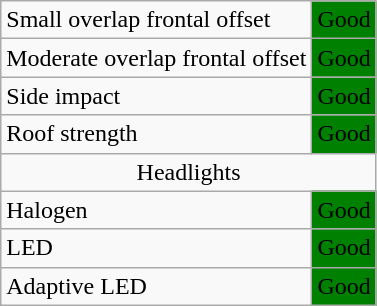<table class="wikitable">
<tr>
<td>Small overlap frontal offset</td>
<td style="background: green">Good</td>
</tr>
<tr>
<td>Moderate overlap frontal offset</td>
<td style="background: green">Good</td>
</tr>
<tr>
<td>Side impact</td>
<td style="background: green">Good</td>
</tr>
<tr>
<td>Roof strength</td>
<td style="background: green">Good</td>
</tr>
<tr>
<td colspan="2" style="text-align:center">Headlights</td>
</tr>
<tr>
<td>Halogen</td>
<td style="background: green">Good</td>
</tr>
<tr>
<td>LED</td>
<td style="background: green">Good</td>
</tr>
<tr>
<td>Adaptive LED</td>
<td style="background: green">Good</td>
</tr>
</table>
